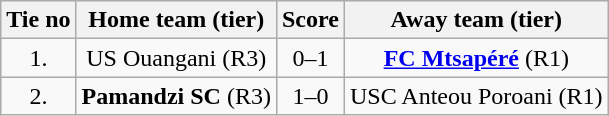<table class="wikitable" style="text-align: center">
<tr>
<th>Tie no</th>
<th>Home team (tier)</th>
<th>Score</th>
<th>Away team (tier)</th>
</tr>
<tr>
<td>1.</td>
<td> US Ouangani (R3)</td>
<td>0–1</td>
<td><strong><a href='#'>FC Mtsapéré</a></strong> (R1) </td>
</tr>
<tr>
<td>2.</td>
<td> <strong>Pamandzi SC</strong> (R3)</td>
<td>1–0</td>
<td>USC Anteou Poroani (R1) </td>
</tr>
</table>
